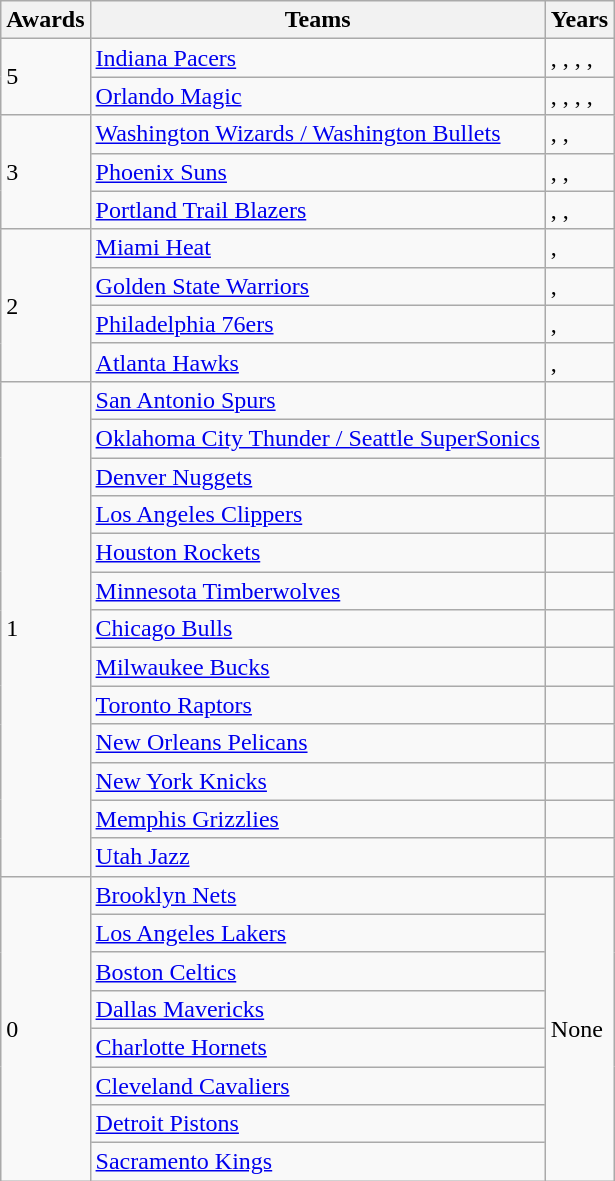<table class="wikitable">
<tr>
<th>Awards</th>
<th>Teams</th>
<th>Years</th>
</tr>
<tr>
<td rowspan="2">5</td>
<td><a href='#'>Indiana Pacers</a></td>
<td>, , , , </td>
</tr>
<tr>
<td><a href='#'>Orlando Magic</a></td>
<td>, , , , </td>
</tr>
<tr>
<td rowspan=3>3</td>
<td><a href='#'>Washington Wizards / Washington Bullets</a></td>
<td>, , </td>
</tr>
<tr>
<td><a href='#'>Phoenix Suns</a></td>
<td>, , </td>
</tr>
<tr>
<td><a href='#'>Portland Trail Blazers</a></td>
<td>, , </td>
</tr>
<tr>
<td rowspan=4>2</td>
<td><a href='#'>Miami Heat</a></td>
<td>, </td>
</tr>
<tr>
<td><a href='#'>Golden State Warriors</a></td>
<td>, </td>
</tr>
<tr>
<td><a href='#'>Philadelphia 76ers</a></td>
<td>, </td>
</tr>
<tr>
<td><a href='#'>Atlanta Hawks</a></td>
<td>, </td>
</tr>
<tr>
<td rowspan=13>1</td>
<td><a href='#'>San Antonio Spurs</a></td>
<td></td>
</tr>
<tr>
<td><a href='#'>Oklahoma City Thunder / Seattle SuperSonics</a></td>
<td></td>
</tr>
<tr>
<td><a href='#'>Denver Nuggets</a></td>
<td></td>
</tr>
<tr>
<td><a href='#'>Los Angeles Clippers</a></td>
<td></td>
</tr>
<tr>
<td><a href='#'>Houston Rockets</a></td>
<td></td>
</tr>
<tr>
<td><a href='#'>Minnesota Timberwolves</a></td>
<td></td>
</tr>
<tr>
<td><a href='#'>Chicago Bulls</a></td>
<td></td>
</tr>
<tr>
<td><a href='#'>Milwaukee Bucks</a></td>
<td></td>
</tr>
<tr>
<td><a href='#'>Toronto Raptors</a></td>
<td></td>
</tr>
<tr>
<td><a href='#'>New Orleans Pelicans</a></td>
<td></td>
</tr>
<tr>
<td><a href='#'>New York Knicks</a></td>
<td></td>
</tr>
<tr>
<td><a href='#'>Memphis Grizzlies</a></td>
<td></td>
</tr>
<tr>
<td><a href='#'>Utah Jazz</a></td>
<td></td>
</tr>
<tr>
<td rowspan="8">0</td>
<td><a href='#'>Brooklyn Nets</a></td>
<td rowspan="8">None</td>
</tr>
<tr>
<td><a href='#'>Los Angeles Lakers</a></td>
</tr>
<tr>
<td><a href='#'>Boston Celtics</a></td>
</tr>
<tr>
<td><a href='#'>Dallas Mavericks</a></td>
</tr>
<tr>
<td><a href='#'>Charlotte Hornets</a></td>
</tr>
<tr>
<td><a href='#'>Cleveland Cavaliers</a></td>
</tr>
<tr>
<td><a href='#'>Detroit Pistons</a></td>
</tr>
<tr>
<td><a href='#'>Sacramento Kings</a></td>
</tr>
</table>
